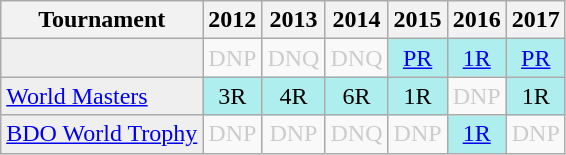<table class="wikitable">
<tr>
<th>Tournament</th>
<th>2012</th>
<th>2013</th>
<th>2014</th>
<th>2015</th>
<th>2016</th>
<th>2017</th>
</tr>
<tr>
<td style="background:#efefef;"></td>
<td style="text-align:center; color:#ccc;">DNP</td>
<td style="text-align:center; color:#ccc;">DNQ</td>
<td style="text-align:center; color:#ccc;">DNQ</td>
<td style="text-align:center; background:#afeeee;"><a href='#'>PR</a></td>
<td style="text-align:center; background:#afeeee;"><a href='#'>1R</a></td>
<td style="text-align:center; background:#afeeee;"><a href='#'>PR</a></td>
</tr>
<tr>
<td style="background:#efefef;"><a href='#'>World Masters</a></td>
<td style="text-align:center; background:#afeeee;">3R</td>
<td style="text-align:center; background:#afeeee;">4R</td>
<td style="text-align:center; background:#afeeee;">6R</td>
<td style="text-align:center; background:#afeeee;">1R</td>
<td style="text-align:center; color:#ccc;">DNP</td>
<td style="text-align:center; background:#afeeee;">1R</td>
</tr>
<tr>
<td style="background:#efefef;"><a href='#'>BDO World Trophy</a></td>
<td style="text-align:center; color:#ccc;">DNP</td>
<td style="text-align:center; color:#ccc;">DNP</td>
<td style="text-align:center; color:#ccc;">DNQ</td>
<td style="text-align:center; color:#ccc;">DNP</td>
<td style="text-align:center; background:#afeeee;"><a href='#'>1R</a></td>
<td style="text-align:center; color:#ccc;">DNP</td>
</tr>
</table>
